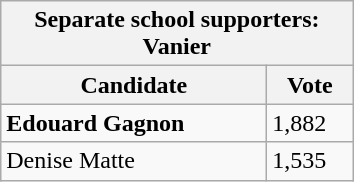<table class="wikitable">
<tr>
<th colspan="2">Separate school supporters: Vanier</th>
</tr>
<tr>
<th style="width: 170px">Candidate</th>
<th bgcolor="#DDDDFF" width="50px">Vote</th>
</tr>
<tr>
<td><strong>Edouard Gagnon</strong></td>
<td>1,882</td>
</tr>
<tr>
<td>Denise Matte</td>
<td>1,535</td>
</tr>
</table>
